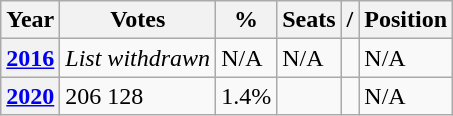<table class="wikitable">
<tr>
<th>Year</th>
<th>Votes</th>
<th>%</th>
<th>Seats</th>
<th>/</th>
<th>Position</th>
</tr>
<tr>
<th><strong><a href='#'>2016</a></strong></th>
<td><em>List withdrawn</em></td>
<td>N/A</td>
<td>N/A</td>
<td></td>
<td>N/A</td>
</tr>
<tr>
<th><a href='#'>2020</a></th>
<td>206 128</td>
<td>1.4%</td>
<td></td>
<td></td>
<td>N/A</td>
</tr>
</table>
